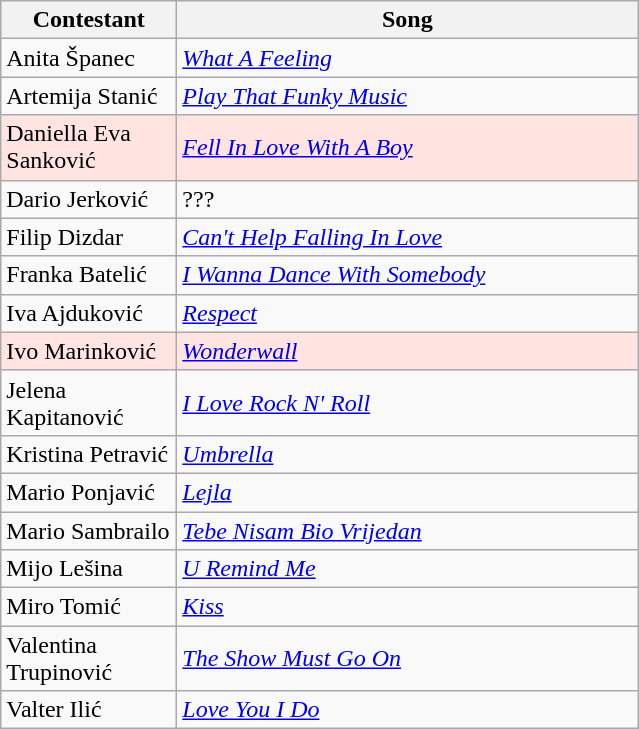<table class="wikitable">
<tr>
<th width="110">Contestant</th>
<th width="300">Song </th>
</tr>
<tr>
<td align="left">Anita Španec</td>
<td align="left"><em><a href='#'>What A Feeling</a></em> </td>
</tr>
<tr>
<td align="left">Artemija Stanić</td>
<td align="left"><em><a href='#'>Play That Funky Music</a></em> </td>
</tr>
<tr bgcolor="#FFE4E1">
<td align="left">Daniella Eva Sanković</td>
<td align="left"><em><a href='#'>Fell In Love With A Boy</a></em> </td>
</tr>
<tr>
<td align="left">Dario Jerković</td>
<td align="left">???</td>
</tr>
<tr>
<td align="left">Filip Dizdar</td>
<td align="left"><em><a href='#'>Can't Help Falling In Love</a></em> </td>
</tr>
<tr>
<td align="left">Franka Batelić</td>
<td align="left"><em><a href='#'>I Wanna Dance With Somebody</a></em> </td>
</tr>
<tr>
<td align="left">Iva Ajduković</td>
<td align="left"><em><a href='#'>Respect</a></em> </td>
</tr>
<tr bgcolor="#FFE4E1">
<td align="left">Ivo Marinković</td>
<td align="left"><em><a href='#'>Wonderwall</a></em> </td>
</tr>
<tr>
<td align="left">Jelena Kapitanović</td>
<td align="left"><em><a href='#'>I Love Rock N' Roll</a></em> </td>
</tr>
<tr>
<td align="left">Kristina Petravić</td>
<td align="left"><em><a href='#'>Umbrella</a></em> </td>
</tr>
<tr>
<td align="left">Mario Ponjavić</td>
<td align="left"><em><a href='#'>Lejla</a></em> </td>
</tr>
<tr>
<td align="left">Mario Sambrailo</td>
<td align="left"><em><a href='#'>Tebe Nisam Bio Vrijedan</a></em> </td>
</tr>
<tr>
<td align="left">Mijo Lešina</td>
<td align="left"><em><a href='#'>U Remind Me</a></em> </td>
</tr>
<tr>
<td align="left">Miro Tomić</td>
<td align="left"><em><a href='#'>Kiss</a></em> </td>
</tr>
<tr>
<td align="left">Valentina Trupinović</td>
<td align="left"><em><a href='#'>The Show Must Go On</a></em> </td>
</tr>
<tr>
<td align="left">Valter Ilić</td>
<td align="left"><em><a href='#'>Love You I Do</a></em> </td>
</tr>
</table>
